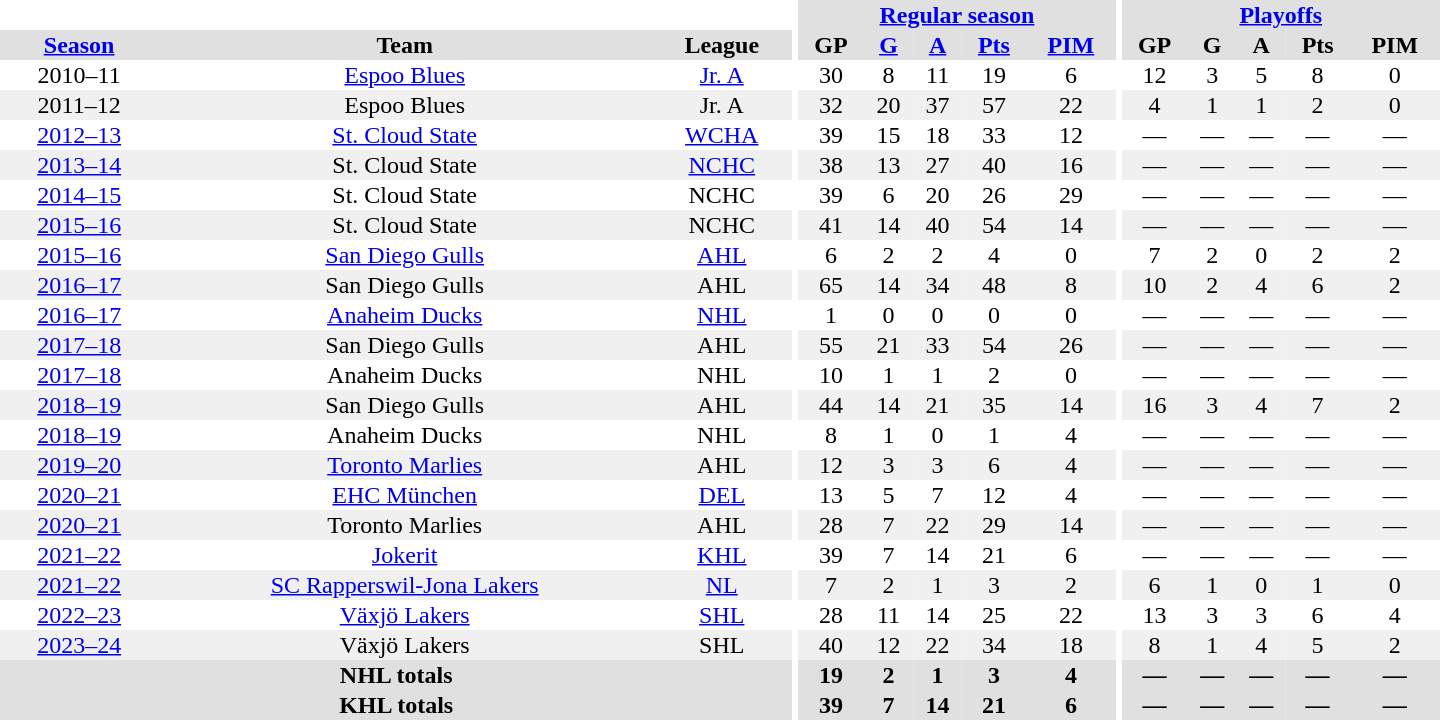<table border="0" cellpadding="1" cellspacing="0" style="text-align:center; width:60em">
<tr bgcolor="#e0e0e0">
<th colspan="3" bgcolor="#ffffff"></th>
<th rowspan="99" bgcolor="#ffffff"></th>
<th colspan="5"><a href='#'>Regular season</a></th>
<th rowspan="99" bgcolor="#ffffff"></th>
<th colspan="5"><a href='#'>Playoffs</a></th>
</tr>
<tr bgcolor="#e0e0e0">
<th><a href='#'>Season</a></th>
<th>Team</th>
<th>League</th>
<th>GP</th>
<th><a href='#'>G</a></th>
<th><a href='#'>A</a></th>
<th><a href='#'>Pts</a></th>
<th><a href='#'>PIM</a></th>
<th>GP</th>
<th>G</th>
<th>A</th>
<th>Pts</th>
<th>PIM</th>
</tr>
<tr>
<td>2010–11</td>
<td><a href='#'>Espoo Blues</a></td>
<td><a href='#'>Jr. A</a></td>
<td>30</td>
<td>8</td>
<td>11</td>
<td>19</td>
<td>6</td>
<td>12</td>
<td>3</td>
<td>5</td>
<td>8</td>
<td>0</td>
</tr>
<tr bgcolor="#f0f0f0">
<td>2011–12</td>
<td>Espoo Blues</td>
<td>Jr. A</td>
<td>32</td>
<td>20</td>
<td>37</td>
<td>57</td>
<td>22</td>
<td>4</td>
<td>1</td>
<td>1</td>
<td>2</td>
<td>0</td>
</tr>
<tr>
<td><a href='#'>2012–13</a></td>
<td><a href='#'>St. Cloud State</a></td>
<td><a href='#'>WCHA</a></td>
<td>39</td>
<td>15</td>
<td>18</td>
<td>33</td>
<td>12</td>
<td>—</td>
<td>—</td>
<td>—</td>
<td>—</td>
<td>—</td>
</tr>
<tr bgcolor="#f0f0f0">
<td><a href='#'>2013–14</a></td>
<td>St. Cloud State</td>
<td><a href='#'>NCHC</a></td>
<td>38</td>
<td>13</td>
<td>27</td>
<td>40</td>
<td>16</td>
<td>—</td>
<td>—</td>
<td>—</td>
<td>—</td>
<td>—</td>
</tr>
<tr>
<td><a href='#'>2014–15</a></td>
<td>St. Cloud State</td>
<td>NCHC</td>
<td>39</td>
<td>6</td>
<td>20</td>
<td>26</td>
<td>29</td>
<td>—</td>
<td>—</td>
<td>—</td>
<td>—</td>
<td>—</td>
</tr>
<tr bgcolor="#f0f0f0">
<td><a href='#'>2015–16</a></td>
<td>St. Cloud State</td>
<td>NCHC</td>
<td>41</td>
<td>14</td>
<td>40</td>
<td>54</td>
<td>14</td>
<td>—</td>
<td>—</td>
<td>—</td>
<td>—</td>
<td>—</td>
</tr>
<tr>
<td><a href='#'>2015–16</a></td>
<td><a href='#'>San Diego Gulls</a></td>
<td><a href='#'>AHL</a></td>
<td>6</td>
<td>2</td>
<td>2</td>
<td>4</td>
<td>0</td>
<td>7</td>
<td>2</td>
<td>0</td>
<td>2</td>
<td>2</td>
</tr>
<tr bgcolor="#f0f0f0">
<td><a href='#'>2016–17</a></td>
<td>San Diego Gulls</td>
<td>AHL</td>
<td>65</td>
<td>14</td>
<td>34</td>
<td>48</td>
<td>8</td>
<td>10</td>
<td>2</td>
<td>4</td>
<td>6</td>
<td>2</td>
</tr>
<tr>
<td><a href='#'>2016–17</a></td>
<td><a href='#'>Anaheim Ducks</a></td>
<td><a href='#'>NHL</a></td>
<td>1</td>
<td>0</td>
<td>0</td>
<td>0</td>
<td>0</td>
<td>—</td>
<td>—</td>
<td>—</td>
<td>—</td>
<td>—</td>
</tr>
<tr bgcolor="#f0f0f0">
<td><a href='#'>2017–18</a></td>
<td>San Diego Gulls</td>
<td>AHL</td>
<td>55</td>
<td>21</td>
<td>33</td>
<td>54</td>
<td>26</td>
<td>—</td>
<td>—</td>
<td>—</td>
<td>—</td>
<td>—</td>
</tr>
<tr>
<td><a href='#'>2017–18</a></td>
<td>Anaheim Ducks</td>
<td>NHL</td>
<td>10</td>
<td>1</td>
<td>1</td>
<td>2</td>
<td>0</td>
<td>—</td>
<td>—</td>
<td>—</td>
<td>—</td>
<td>—</td>
</tr>
<tr bgcolor="#f0f0f0">
<td><a href='#'>2018–19</a></td>
<td>San Diego Gulls</td>
<td>AHL</td>
<td>44</td>
<td>14</td>
<td>21</td>
<td>35</td>
<td>14</td>
<td>16</td>
<td>3</td>
<td>4</td>
<td>7</td>
<td>2</td>
</tr>
<tr>
<td><a href='#'>2018–19</a></td>
<td>Anaheim Ducks</td>
<td>NHL</td>
<td>8</td>
<td>1</td>
<td>0</td>
<td>1</td>
<td>4</td>
<td>—</td>
<td>—</td>
<td>—</td>
<td>—</td>
<td>—</td>
</tr>
<tr bgcolor="#f0f0f0">
<td><a href='#'>2019–20</a></td>
<td><a href='#'>Toronto Marlies</a></td>
<td>AHL</td>
<td>12</td>
<td>3</td>
<td>3</td>
<td>6</td>
<td>4</td>
<td>—</td>
<td>—</td>
<td>—</td>
<td>—</td>
<td>—</td>
</tr>
<tr>
<td><a href='#'>2020–21</a></td>
<td><a href='#'>EHC München</a></td>
<td><a href='#'>DEL</a></td>
<td>13</td>
<td>5</td>
<td>7</td>
<td>12</td>
<td>4</td>
<td>—</td>
<td>—</td>
<td>—</td>
<td>—</td>
<td>—</td>
</tr>
<tr bgcolor="#f0f0f0">
<td><a href='#'>2020–21</a></td>
<td>Toronto Marlies</td>
<td>AHL</td>
<td>28</td>
<td>7</td>
<td>22</td>
<td>29</td>
<td>14</td>
<td>—</td>
<td>—</td>
<td>—</td>
<td>—</td>
<td>—</td>
</tr>
<tr>
<td><a href='#'>2021–22</a></td>
<td><a href='#'>Jokerit</a></td>
<td><a href='#'>KHL</a></td>
<td>39</td>
<td>7</td>
<td>14</td>
<td>21</td>
<td>6</td>
<td>—</td>
<td>—</td>
<td>—</td>
<td>—</td>
<td>—</td>
</tr>
<tr bgcolor="#f0f0f0">
<td><a href='#'>2021–22</a></td>
<td><a href='#'>SC Rapperswil-Jona Lakers</a></td>
<td><a href='#'>NL</a></td>
<td>7</td>
<td>2</td>
<td>1</td>
<td>3</td>
<td>2</td>
<td>6</td>
<td>1</td>
<td>0</td>
<td>1</td>
<td>0</td>
</tr>
<tr>
<td><a href='#'>2022–23</a></td>
<td><a href='#'>Växjö Lakers</a></td>
<td><a href='#'>SHL</a></td>
<td>28</td>
<td>11</td>
<td>14</td>
<td>25</td>
<td>22</td>
<td>13</td>
<td>3</td>
<td>3</td>
<td>6</td>
<td>4</td>
</tr>
<tr bgcolor="#f0f0f0">
<td><a href='#'>2023–24</a></td>
<td>Växjö Lakers</td>
<td>SHL</td>
<td>40</td>
<td>12</td>
<td>22</td>
<td>34</td>
<td>18</td>
<td>8</td>
<td>1</td>
<td>4</td>
<td>5</td>
<td>2</td>
</tr>
<tr bgcolor="#e0e0e0">
<th colspan="3">NHL totals</th>
<th>19</th>
<th>2</th>
<th>1</th>
<th>3</th>
<th>4</th>
<th>—</th>
<th>—</th>
<th>—</th>
<th>—</th>
<th>—</th>
</tr>
<tr bgcolor="#e0e0e0">
<th colspan="3">KHL totals</th>
<th>39</th>
<th>7</th>
<th>14</th>
<th>21</th>
<th>6</th>
<th>—</th>
<th>—</th>
<th>—</th>
<th>—</th>
<th>—</th>
</tr>
</table>
